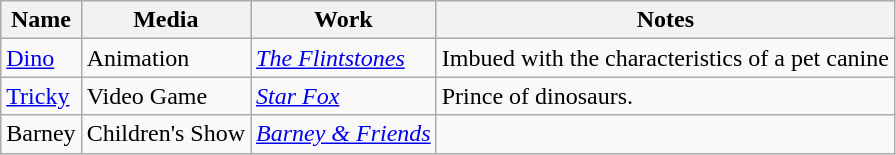<table class="wikitable sortable">
<tr>
<th>Name</th>
<th>Media</th>
<th>Work</th>
<th>Notes</th>
</tr>
<tr>
<td><a href='#'>Dino</a></td>
<td>Animation</td>
<td><em><a href='#'>The Flintstones</a></em></td>
<td>Imbued with the characteristics of a pet canine</td>
</tr>
<tr>
<td><a href='#'>Tricky</a></td>
<td>Video Game</td>
<td><em><a href='#'>Star Fox</a></em></td>
<td>Prince of dinosaurs.</td>
</tr>
<tr>
<td>Barney</td>
<td>Children's Show</td>
<td><em><a href='#'>Barney & Friends</a></em></td>
<td></td>
</tr>
</table>
